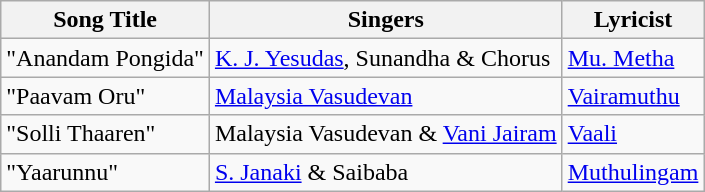<table class="wikitable">
<tr>
<th>Song Title</th>
<th>Singers</th>
<th>Lyricist</th>
</tr>
<tr>
<td>"Anandam Pongida"</td>
<td><a href='#'>K. J. Yesudas</a>, Sunandha & Chorus</td>
<td><a href='#'>Mu. Metha</a></td>
</tr>
<tr>
<td>"Paavam Oru"</td>
<td><a href='#'>Malaysia Vasudevan</a></td>
<td><a href='#'>Vairamuthu</a></td>
</tr>
<tr>
<td>"Solli Thaaren"</td>
<td>Malaysia Vasudevan & <a href='#'>Vani Jairam</a></td>
<td><a href='#'>Vaali</a></td>
</tr>
<tr>
<td>"Yaarunnu"</td>
<td><a href='#'>S. Janaki</a> & Saibaba</td>
<td><a href='#'>Muthulingam</a></td>
</tr>
</table>
